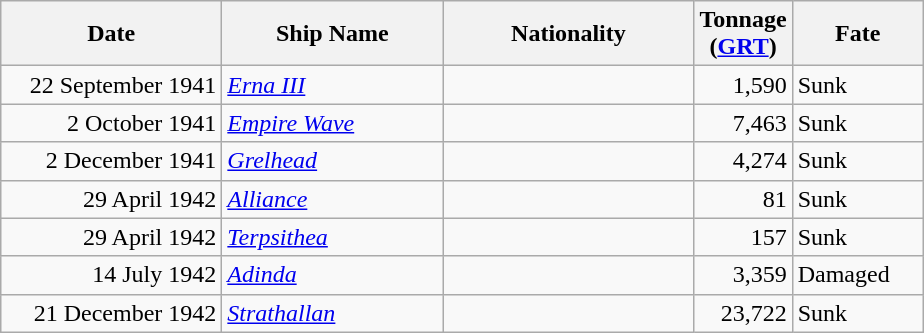<table class="wikitable sortable">
<tr>
<th width="140px">Date</th>
<th width="140px">Ship Name</th>
<th width="160px">Nationality</th>
<th width="25px">Tonnage<br>(<a href='#'>GRT</a>)</th>
<th width="80px">Fate</th>
</tr>
<tr>
<td align="right">22 September 1941</td>
<td align="left"><a href='#'><em>Erna III</em></a></td>
<td align="left"></td>
<td align="right">1,590</td>
<td align="left">Sunk</td>
</tr>
<tr>
<td align="right">2 October 1941</td>
<td align="left"><em><a href='#'>Empire Wave</a></em></td>
<td align="left"></td>
<td align="right">7,463</td>
<td align="left">Sunk</td>
</tr>
<tr>
<td align="right">2 December 1941</td>
<td align="left"><a href='#'><em>Grelhead</em></a></td>
<td align="left"></td>
<td align="right">4,274</td>
<td align="left">Sunk</td>
</tr>
<tr>
<td align="right">29 April 1942</td>
<td align="left"><a href='#'><em>Alliance</em></a></td>
<td align="left"></td>
<td align="right">81</td>
<td align="left">Sunk</td>
</tr>
<tr>
<td align="right">29 April 1942</td>
<td align="left"><a href='#'><em>Terpsithea</em></a></td>
<td align="left"></td>
<td align="right">157</td>
<td align="left">Sunk</td>
</tr>
<tr>
<td align="right">14 July 1942</td>
<td align="left"><a href='#'><em>Adinda</em></a></td>
<td align="left"></td>
<td align="right">3,359</td>
<td align="left">Damaged</td>
</tr>
<tr>
<td align="right">21 December 1942</td>
<td align="left"><a href='#'><em>Strathallan</em></a></td>
<td align="left"></td>
<td align="right">23,722</td>
<td align="left">Sunk</td>
</tr>
</table>
